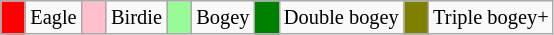<table class="wikitable" span = 50 style="font-size:85%">
<tr>
<td style="background: Red;" width=10></td>
<td>Eagle</td>
<td style="background: Pink;" width=10></td>
<td>Birdie</td>
<td style="background: PaleGreen;" width=10></td>
<td>Bogey</td>
<td style="background: Green;" width=10></td>
<td>Double bogey</td>
<td style="background: Olive;" width=10></td>
<td>Triple bogey+</td>
</tr>
</table>
